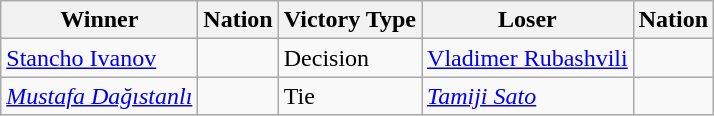<table class="wikitable sortable" style="text-align:left;">
<tr>
<th>Winner</th>
<th>Nation</th>
<th>Victory Type</th>
<th>Loser</th>
<th>Nation</th>
</tr>
<tr>
<td><a href='#'>Stancho Ivanov</a></td>
<td></td>
<td>Decision</td>
<td><a href='#'>Vladimer Rubashvili</a></td>
<td></td>
</tr>
<tr>
<td><em><a href='#'>Mustafa Dağıstanlı</a></em></td>
<td><em></em></td>
<td>Tie</td>
<td><em><a href='#'>Tamiji Sato</a></em></td>
<td><em></em></td>
</tr>
</table>
